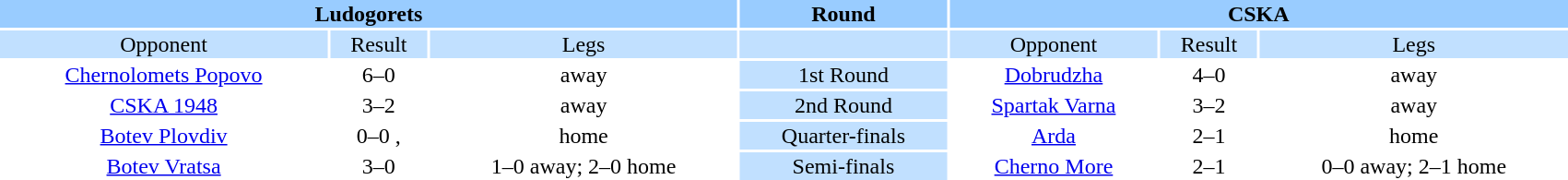<table width="90%" style="text-align:center">
<tr valign=top bgcolor=#99ccff>
<th colspan=3 style="width:1*">Ludogorets</th>
<th><strong>Round</strong></th>
<th colspan=3 style="width:1*">CSKA</th>
</tr>
<tr valign=top bgcolor=#c1e0ff>
<td>Opponent</td>
<td>Result</td>
<td>Legs</td>
<td bgcolor=#c1e0ff></td>
<td>Opponent</td>
<td>Result</td>
<td>Legs</td>
</tr>
<tr>
<td><a href='#'>Chernolomets Popovo</a></td>
<td>6–0</td>
<td>away</td>
<td bgcolor="#c1e0ff">1st Round</td>
<td><a href='#'>Dobrudzha</a></td>
<td>4–0</td>
<td>away</td>
</tr>
<tr>
<td><a href='#'>CSKA 1948</a></td>
<td>3–2</td>
<td>away</td>
<td bgcolor="#c1e0ff">2nd Round</td>
<td><a href='#'>Spartak Varna</a></td>
<td>3–2</td>
<td>away</td>
</tr>
<tr>
<td><a href='#'>Botev Plovdiv</a></td>
<td>0–0 , </td>
<td>home</td>
<td bgcolor="#c1e0ff">Quarter-finals</td>
<td><a href='#'>Arda</a></td>
<td>2–1</td>
<td>home</td>
</tr>
<tr>
<td><a href='#'>Botev Vratsa</a></td>
<td>3–0</td>
<td>1–0 away; 2–0 home</td>
<td bgcolor="#c1e0ff">Semi-finals</td>
<td><a href='#'>Cherno More</a></td>
<td>2–1</td>
<td>0–0 away; 2–1 home</td>
</tr>
</table>
